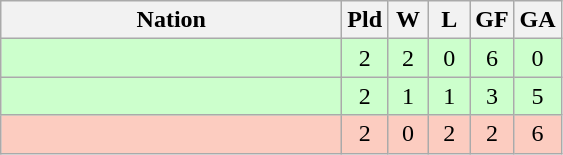<table class=wikitable style="text-align:center">
<tr>
<th width=220>Nation</th>
<th width=20>Pld</th>
<th width=20>W</th>
<th width=20>L</th>
<th width=20>GF</th>
<th width=20>GA</th>
</tr>
<tr bgcolor="#ccffcc">
<td align=left></td>
<td>2</td>
<td>2</td>
<td>0</td>
<td>6</td>
<td>0</td>
</tr>
<tr bgcolor="#ccffcc">
<td align=left></td>
<td>2</td>
<td>1</td>
<td>1</td>
<td>3</td>
<td>5</td>
</tr>
<tr bgcolor="#fcccc">
<td align=left></td>
<td>2</td>
<td>0</td>
<td>2</td>
<td>2</td>
<td>6</td>
</tr>
</table>
